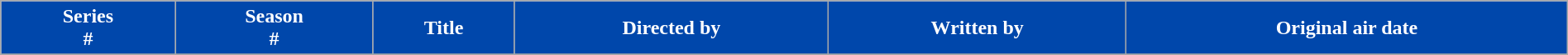<table class="wikitable plainrowheaders" style="width:100%;">
<tr style="color:white">
<th style="background: #0047AB;">Series<br>#</th>
<th style="background: #0047AB;">Season<br>#</th>
<th style="background: #0047AB;">Title</th>
<th style="background: #0047AB;">Directed by</th>
<th style="background: #0047AB;">Written by</th>
<th style="background: #0047AB;">Original air date</th>
</tr>
<tr>
</tr>
</table>
